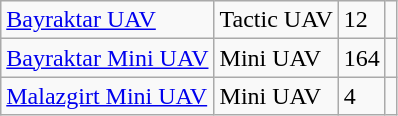<table class="wikitable">
<tr>
<td><a href='#'>Bayraktar UAV</a></td>
<td>Tactic UAV</td>
<td>12</td>
<td></td>
</tr>
<tr>
<td><a href='#'>Bayraktar Mini UAV</a></td>
<td>Mini UAV</td>
<td>164 </td>
<td></td>
</tr>
<tr>
<td><a href='#'>Malazgirt Mini UAV</a></td>
<td>Mini UAV</td>
<td>4 </td>
<td></td>
</tr>
</table>
